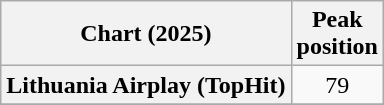<table class="wikitable plainrowheaders" style="text-align:center">
<tr>
<th scope="col">Chart (2025)</th>
<th scope="col">Peak<br>position</th>
</tr>
<tr>
<th scope="row">Lithuania Airplay (TopHit)</th>
<td>79</td>
</tr>
<tr>
</tr>
</table>
